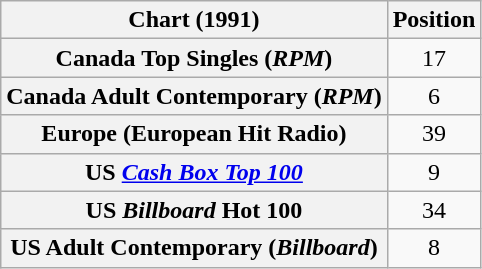<table class="wikitable sortable plainrowheaders" style="text-align:center">
<tr>
<th>Chart (1991)</th>
<th>Position</th>
</tr>
<tr>
<th scope="row">Canada Top Singles (<em>RPM</em>)</th>
<td>17</td>
</tr>
<tr>
<th scope="row">Canada Adult Contemporary (<em>RPM</em>)</th>
<td>6</td>
</tr>
<tr>
<th scope="row">Europe (European Hit Radio)</th>
<td>39</td>
</tr>
<tr>
<th scope="row">US <a href='#'><em>Cash Box Top 100</em></a></th>
<td>9</td>
</tr>
<tr>
<th scope="row">US <em>Billboard</em> Hot 100</th>
<td>34</td>
</tr>
<tr>
<th scope="row">US Adult Contemporary (<em>Billboard</em>)</th>
<td>8</td>
</tr>
</table>
